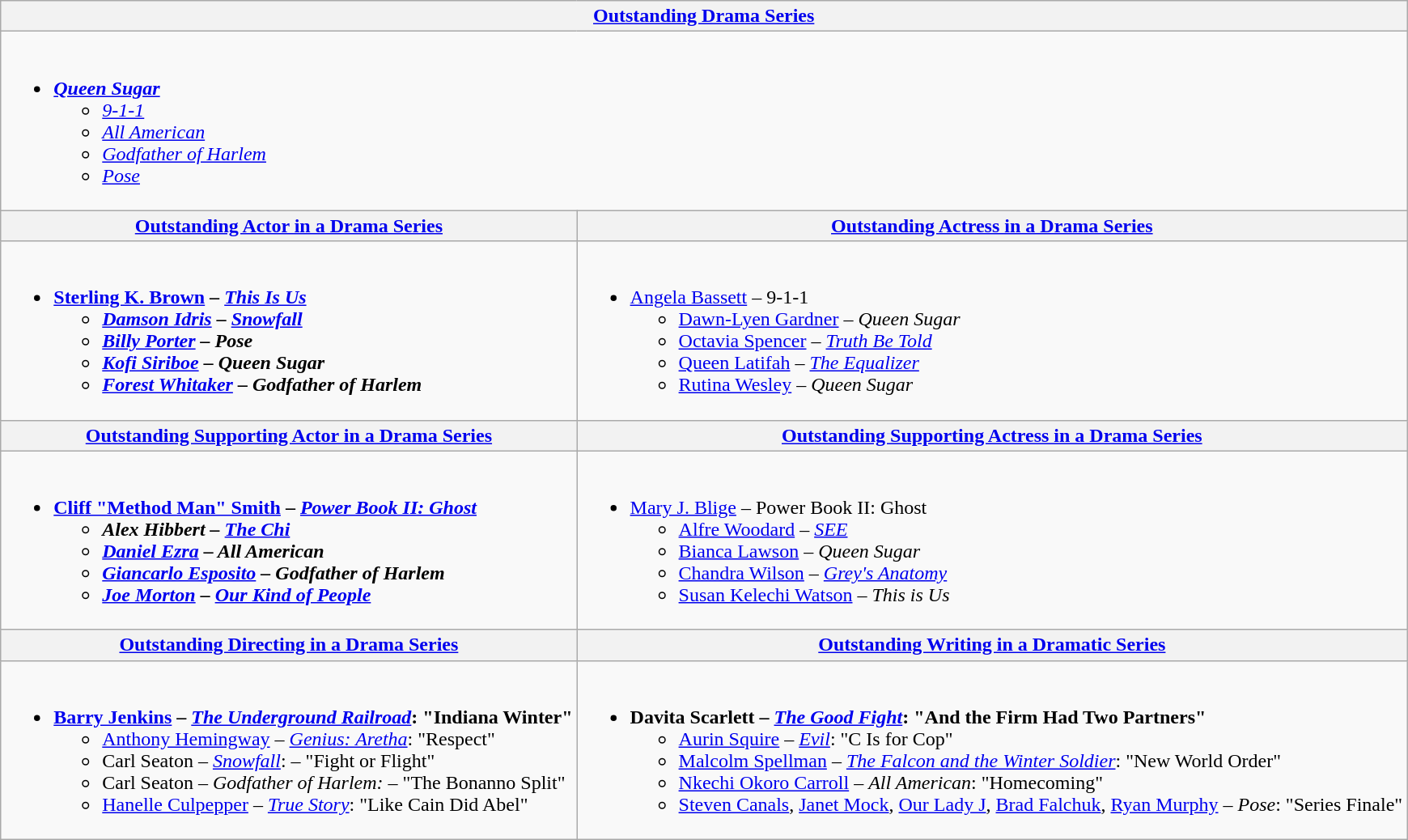<table class="wikitable" style="width=72%">
<tr>
<th colspan="2" style="width=50%"><a href='#'>Outstanding Drama Series</a></th>
</tr>
<tr>
<td colspan="2" valign="top"><br><ul><li><strong><em><a href='#'>Queen Sugar</a></em></strong><ul><li><a href='#'><em>9-1-1</em></a></li><li><a href='#'><em>All American</em></a></li><li><em><a href='#'>Godfather of Harlem</a></em></li><li><a href='#'><em>Pose</em></a></li></ul></li></ul></td>
</tr>
<tr>
<th><a href='#'>Outstanding Actor in a Drama Series</a></th>
<th><a href='#'>Outstanding Actress in a Drama Series</a></th>
</tr>
<tr>
<td valign="top"><br><ul><li><strong><a href='#'>Sterling K. Brown</a> <em>– <a href='#'>This Is Us</a><strong><em><ul><li><a href='#'>Damson Idris</a> </em>– <a href='#'>Snowfall</a><em></li><li><a href='#'>Billy Porter</a> </em>– Pose<em></li><li><a href='#'>Kofi Siriboe</a> </em>– Queen Sugar<em></li><li><a href='#'>Forest Whitaker</a> </em>– Godfather of Harlem<em></li></ul></li></ul></td>
<td valign="top"><br><ul><li></strong><a href='#'>Angela Bassett</a> </em>– 9-1-1</em></strong><ul><li><a href='#'>Dawn-Lyen Gardner</a> <em>– Queen Sugar</em></li><li><a href='#'>Octavia Spencer</a> <em>– <a href='#'>Truth Be Told</a></em></li><li><a href='#'>Queen Latifah</a> <em>– <a href='#'>The Equalizer</a></em></li><li><a href='#'>Rutina Wesley</a> <em>– Queen Sugar</em></li></ul></li></ul></td>
</tr>
<tr>
<th><a href='#'>Outstanding Supporting Actor in a Drama Series</a></th>
<th><a href='#'>Outstanding Supporting Actress in a Drama Series</a></th>
</tr>
<tr>
<td valign="top"><br><ul><li><strong><a href='#'>Cliff "Method Man" Smith</a> – <em><a href='#'>Power Book II: Ghost</a><strong><em><ul><li>Alex Hibbert – </em><a href='#'>The Chi</a><em></li><li><a href='#'>Daniel Ezra</a> – </em>All American<em></li><li><a href='#'>Giancarlo Esposito</a> – </em>Godfather of Harlem<em></li><li><a href='#'>Joe Morton</a> – </em><a href='#'>Our Kind of People</a><em></li></ul></li></ul></td>
<td valign="top"><br><ul><li></strong><a href='#'>Mary J. Blige</a> – </em>Power Book II: Ghost</em></strong><ul><li><a href='#'>Alfre Woodard</a> – <em><a href='#'>SEE</a></em></li><li><a href='#'>Bianca Lawson</a> – <em>Queen Sugar</em></li><li><a href='#'>Chandra Wilson</a> – <em><a href='#'>Grey's Anatomy</a></em></li><li><a href='#'>Susan Kelechi Watson</a> – <em>This is Us</em></li></ul></li></ul></td>
</tr>
<tr>
<th><a href='#'>Outstanding Directing in a Drama Series</a></th>
<th><a href='#'>Outstanding Writing in a Dramatic Series</a></th>
</tr>
<tr>
<td valign="top"><br><ul><li><strong><a href='#'>Barry Jenkins</a> – <em><a href='#'>The Underground Railroad</a></em>: "Indiana Winter"</strong><ul><li><a href='#'>Anthony Hemingway</a> – <em><a href='#'>Genius: Aretha</a></em>: "Respect"</li><li>Carl Seaton – <a href='#'><em>Snowfall</em></a>: – "Fight or Flight"</li><li>Carl Seaton – <em>Godfather of Harlem:</em> – "The Bonanno Split"</li><li><a href='#'>Hanelle Culpepper</a> – <a href='#'><em>True Story</em></a>: "Like Cain Did Abel"</li></ul></li></ul></td>
<td valign="top"><br><ul><li><strong>Davita Scarlett – <em><a href='#'>The Good Fight</a></em>: "And the Firm Had Two Partners"</strong><ul><li><a href='#'>Aurin Squire</a> – <em><a href='#'>Evil</a></em>: "C Is for Cop"</li><li><a href='#'>Malcolm Spellman</a> – <em><a href='#'>The Falcon and the Winter Soldier</a></em>: "New World Order"</li><li><a href='#'>Nkechi Okoro Carroll</a> – <em>All American</em>: "Homecoming"</li><li><a href='#'>Steven Canals</a>, <a href='#'>Janet Mock</a>, <a href='#'>Our Lady J</a>, <a href='#'>Brad Falchuk</a>, <a href='#'>Ryan Murphy</a> – <em>Pose</em>: "Series Finale"</li></ul></li></ul></td>
</tr>
</table>
